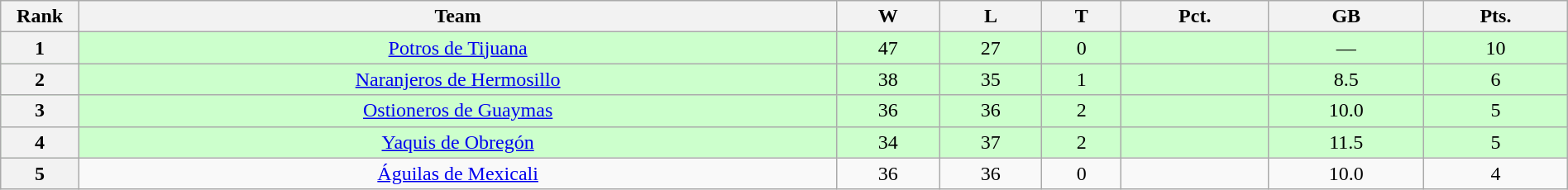<table class="wikitable plainrowheaders" width="100%" style="text-align:center;">
<tr>
<th scope="col" width="5%">Rank</th>
<th>Team</th>
<th>W</th>
<th>L</th>
<th>T</th>
<th>Pct.</th>
<th>GB</th>
<th>Pts.</th>
</tr>
<tr style="background-color:#ccffcc;">
<th>1</th>
<td><a href='#'>Potros de Tijuana</a></td>
<td>47</td>
<td>27</td>
<td>0</td>
<td></td>
<td>—</td>
<td>10</td>
</tr>
<tr style="background-color:#ccffcc;">
<th>2</th>
<td><a href='#'>Naranjeros de Hermosillo</a></td>
<td>38</td>
<td>35</td>
<td>1</td>
<td></td>
<td>8.5</td>
<td>6</td>
</tr>
<tr style="background-color:#ccffcc;">
<th>3</th>
<td><a href='#'>Ostioneros de Guaymas</a></td>
<td>36</td>
<td>36</td>
<td>2</td>
<td></td>
<td>10.0</td>
<td>5</td>
</tr>
<tr style="background-color:#ccffcc;">
<th>4</th>
<td><a href='#'>Yaquis de Obregón</a></td>
<td>34</td>
<td>37</td>
<td>2</td>
<td></td>
<td>11.5</td>
<td>5</td>
</tr>
<tr>
<th>5</th>
<td><a href='#'>Águilas de Mexicali</a></td>
<td>36</td>
<td>36</td>
<td>0</td>
<td></td>
<td>10.0</td>
<td>4</td>
</tr>
</table>
